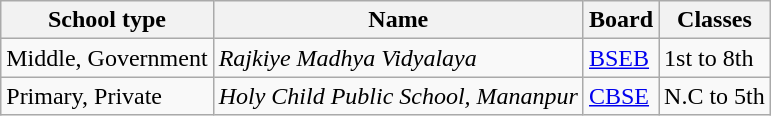<table class="wikitable sortable">
<tr>
<th>School type</th>
<th>Name</th>
<th>Board</th>
<th>Classes</th>
</tr>
<tr>
<td>Middle, Government</td>
<td><em>Rajkiye Madhya Vidyalaya</em></td>
<td><a href='#'>BSEB</a></td>
<td>1st to 8th</td>
</tr>
<tr>
<td>Primary, Private</td>
<td><em>Holy Child Public School, Mananpur</em></td>
<td><a href='#'>CBSE</a></td>
<td>N.C to 5th</td>
</tr>
</table>
